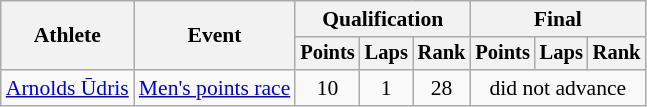<table class=wikitable style="font-size:90%">
<tr>
<th rowspan="2">Athlete</th>
<th rowspan="2">Event</th>
<th colspan=3>Qualification</th>
<th colspan=3>Final</th>
</tr>
<tr style="font-size:95%">
<th>Points</th>
<th>Laps</th>
<th>Rank</th>
<th>Points</th>
<th>Laps</th>
<th>Rank</th>
</tr>
<tr align=center>
<td align=left><a href='#'>Arnolds Ūdris</a></td>
<td align=left><a href='#'>Men's points race</a></td>
<td>10</td>
<td>1</td>
<td>28</td>
<td colspan=3>did not advance</td>
</tr>
</table>
